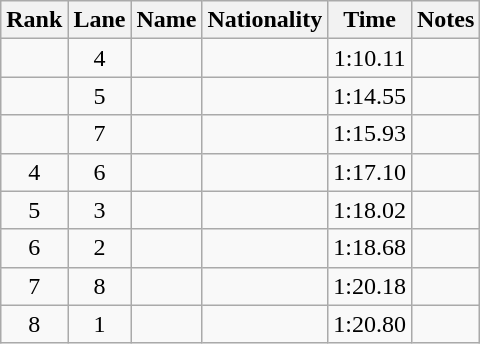<table class="wikitable sortable" style="text-align:center">
<tr>
<th>Rank</th>
<th>Lane</th>
<th>Name</th>
<th>Nationality</th>
<th>Time</th>
<th>Notes</th>
</tr>
<tr>
<td></td>
<td>4</td>
<td align=left></td>
<td align=left></td>
<td>1:10.11</td>
<td></td>
</tr>
<tr>
<td></td>
<td>5</td>
<td align=left></td>
<td align=left></td>
<td>1:14.55</td>
<td></td>
</tr>
<tr>
<td></td>
<td>7</td>
<td align=left></td>
<td align=left></td>
<td>1:15.93</td>
<td></td>
</tr>
<tr>
<td>4</td>
<td>6</td>
<td align=left></td>
<td align=left></td>
<td>1:17.10</td>
<td></td>
</tr>
<tr>
<td>5</td>
<td>3</td>
<td align=left></td>
<td align=left></td>
<td>1:18.02</td>
<td></td>
</tr>
<tr>
<td>6</td>
<td>2</td>
<td align=left></td>
<td align=left></td>
<td>1:18.68</td>
<td></td>
</tr>
<tr>
<td>7</td>
<td>8</td>
<td align=left></td>
<td align=left></td>
<td>1:20.18</td>
<td></td>
</tr>
<tr>
<td>8</td>
<td>1</td>
<td align=left></td>
<td align=left></td>
<td>1:20.80</td>
<td></td>
</tr>
</table>
